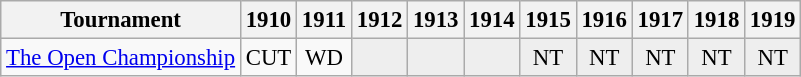<table class="wikitable" style="font-size:95%;text-align:center;">
<tr>
<th>Tournament</th>
<th>1910</th>
<th>1911</th>
<th>1912</th>
<th>1913</th>
<th>1914</th>
<th>1915</th>
<th>1916</th>
<th>1917</th>
<th>1918</th>
<th>1919</th>
</tr>
<tr>
<td align=left><a href='#'>The Open Championship</a></td>
<td>CUT</td>
<td>WD</td>
<td style="background:#eeeeee;"></td>
<td style="background:#eeeeee;"></td>
<td style="background:#eeeeee;"></td>
<td style="background:#eeeeee;">NT</td>
<td style="background:#eeeeee;">NT</td>
<td style="background:#eeeeee;">NT</td>
<td style="background:#eeeeee;">NT</td>
<td style="background:#eeeeee;">NT</td>
</tr>
</table>
